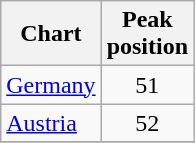<table class="wikitable sortable">
<tr>
<th>Chart</th>
<th>Peak<br>position</th>
</tr>
<tr>
<td><a href='#'>Germany</a></td>
<td align="center">51</td>
</tr>
<tr>
<td><a href='#'>Austria</a></td>
<td align="center">52</td>
</tr>
<tr>
</tr>
</table>
